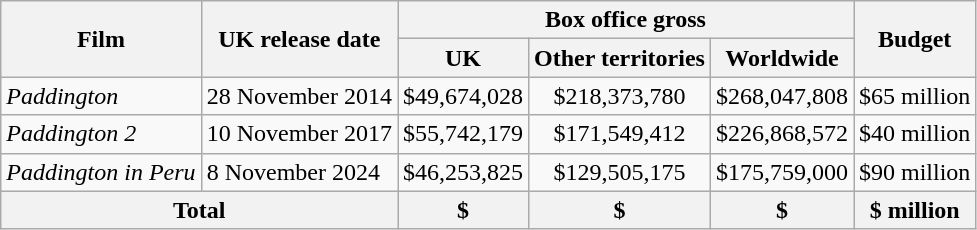<table class="wikitable sortable">
<tr style="text-align:center;">
<th scope="col" rowspan="2">Film</th>
<th scope="col" rowspan="2">UK release date</th>
<th scope="col" colspan="3" class=unsortable>Box office gross</th>
<th scope="col" rowspan="2">Budget</th>
</tr>
<tr>
<th>UK</th>
<th>Other territories</th>
<th>Worldwide</th>
</tr>
<tr>
<td><em>Paddington</em></td>
<td>28 November 2014</td>
<td style="text-align:center;">$49,674,028</td>
<td style="text-align:center;">$218,373,780</td>
<td style="text-align:center;">$268,047,808</td>
<td style="text-align:center;">$65 million</td>
</tr>
<tr>
<td><em>Paddington 2</em></td>
<td>10 November 2017</td>
<td style="text-align:center;">$55,742,179</td>
<td style="text-align:center;">$171,549,412</td>
<td style="text-align:center;">$226,868,572</td>
<td style="text-align:center;">$40 million</td>
</tr>
<tr>
<td><em>Paddington in Peru</em></td>
<td>8 November 2024</td>
<td style="text-align:center;">$46,253,825</td>
<td style="text-align:center;">$129,505,175</td>
<td style="text-align:center;">$175,759,000</td>
<td style="text-align:center;">$90 million</td>
</tr>
<tr>
<th colspan="2" style="text-align:center;">Total</th>
<th>$</th>
<th>$</th>
<th>$</th>
<th>$ million</th>
</tr>
</table>
